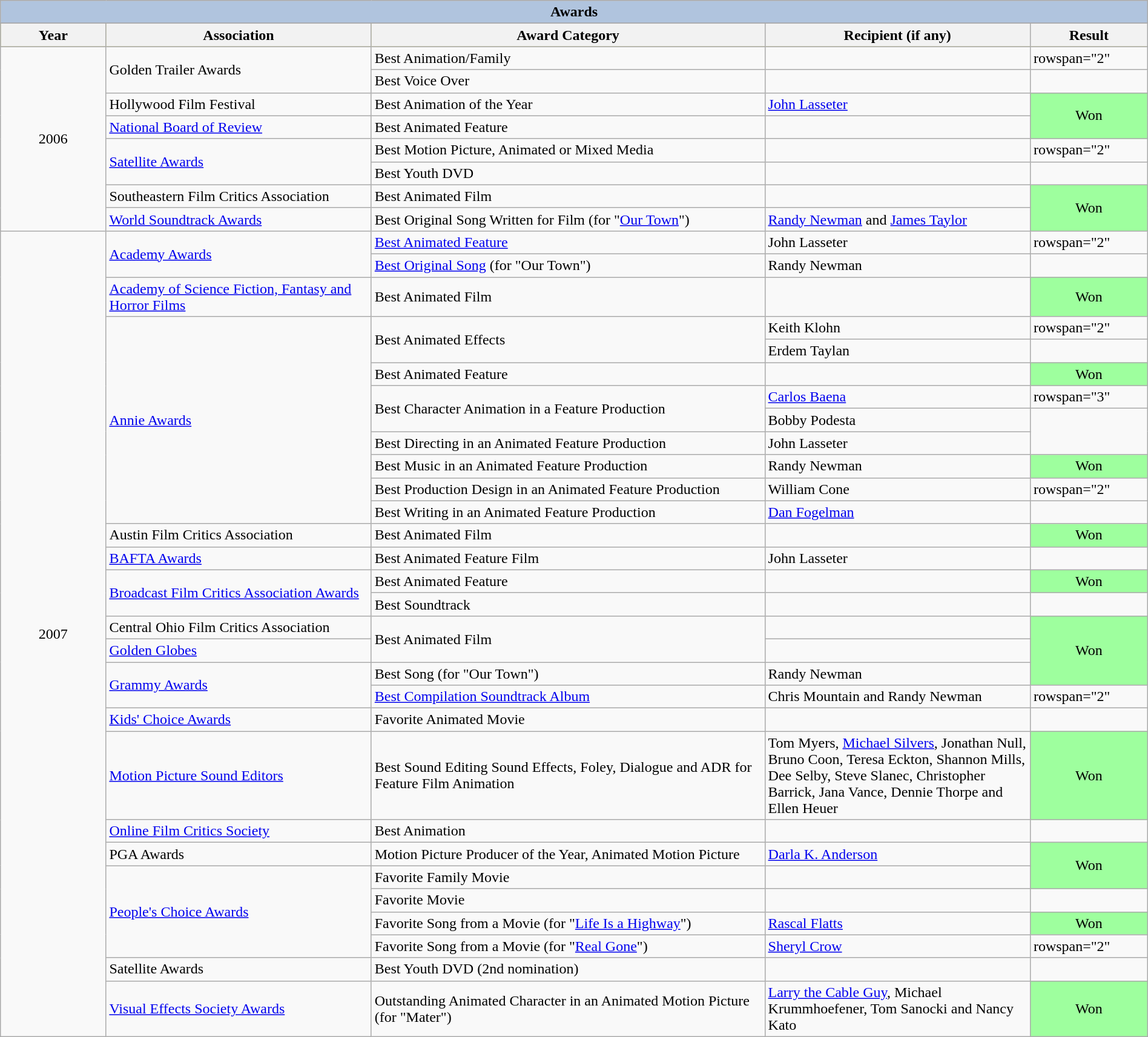<table class="wikitable sortable" style="width:100%;">
<tr style="background:#ccc; text-align:center;">
<th colspan="5" style="background: LightSteelBlue;">Awards</th>
</tr>
<tr style="background:#ccc; text-align:center;">
</tr>
<tr ---- bgcolor="#BRBG16">
<th width="075"><strong>Year</strong></th>
<th width="200"><strong>Association</strong></th>
<th width="300"><strong>Award Category</strong></th>
<th width="200"><strong>Recipient (if any)</strong></th>
<th width="80"><strong>Result</strong></th>
</tr>
<tr>
<td rowspan="8" style="text-align:center;">2006</td>
<td rowspan="2">Golden Trailer Awards</td>
<td>Best Animation/Family</td>
<td></td>
<td>rowspan="2" </td>
</tr>
<tr>
<td>Best Voice Over</td>
<td></td>
</tr>
<tr>
<td>Hollywood Film Festival</td>
<td>Best Animation of the Year</td>
<td><a href='#'>John Lasseter</a></td>
<td rowspan="2" style="background:#9EFF9E;color:#000;vertical-align:middle;text-align:center;" class="yes table-yes2 notheme">Won</td>
</tr>
<tr>
<td><a href='#'>National Board of Review</a></td>
<td>Best Animated Feature</td>
<td></td>
</tr>
<tr>
<td rowspan="2"><a href='#'>Satellite Awards</a></td>
<td>Best Motion Picture, Animated or Mixed Media</td>
<td></td>
<td>rowspan="2" </td>
</tr>
<tr>
<td>Best Youth DVD</td>
<td></td>
</tr>
<tr>
<td>Southeastern Film Critics Association</td>
<td>Best Animated Film</td>
<td></td>
<td rowspan="2" style="background:#9EFF9E;color:#000;vertical-align:middle;text-align:center;" class="yes table-yes2 notheme">Won</td>
</tr>
<tr>
<td><a href='#'>World Soundtrack Awards</a></td>
<td>Best Original Song Written for Film (for "<a href='#'>Our Town</a>")</td>
<td><a href='#'>Randy Newman</a> and <a href='#'>James Taylor</a></td>
</tr>
<tr>
<td rowspan="30" style="text-align:center;">2007</td>
<td rowspan="2"><a href='#'>Academy Awards</a></td>
<td><a href='#'>Best Animated Feature</a></td>
<td>John Lasseter</td>
<td>rowspan="2" </td>
</tr>
<tr>
<td><a href='#'>Best Original Song</a> (for "Our Town")</td>
<td>Randy Newman</td>
</tr>
<tr>
<td><a href='#'>Academy of Science Fiction, Fantasy and Horror Films</a></td>
<td>Best Animated Film</td>
<td></td>
<td style="background:#9EFF9E;color:#000;vertical-align:middle;text-align:center;" class="yes table-yes2 notheme">Won</td>
</tr>
<tr>
<td rowspan="9"><a href='#'>Annie Awards</a></td>
<td rowspan=2>Best Animated Effects</td>
<td>Keith Klohn</td>
<td>rowspan="2" </td>
</tr>
<tr>
<td>Erdem Taylan</td>
</tr>
<tr>
<td>Best Animated Feature</td>
<td></td>
<td style="background:#9EFF9E;color:#000;vertical-align:middle;text-align:center;" class="yes table-yes2 notheme">Won</td>
</tr>
<tr>
<td rowspan=2>Best Character Animation in a Feature Production</td>
<td><a href='#'>Carlos Baena</a></td>
<td>rowspan="3" </td>
</tr>
<tr>
<td>Bobby Podesta</td>
</tr>
<tr>
<td>Best Directing in an Animated Feature Production</td>
<td>John Lasseter</td>
</tr>
<tr>
<td>Best Music in an Animated Feature Production</td>
<td>Randy Newman</td>
<td style="background:#9EFF9E;color:#000;vertical-align:middle;text-align:center;" class="yes table-yes2 notheme">Won</td>
</tr>
<tr>
<td>Best Production Design in an Animated Feature Production</td>
<td>William Cone</td>
<td>rowspan="2" </td>
</tr>
<tr>
<td>Best Writing in an Animated Feature Production</td>
<td><a href='#'>Dan Fogelman</a></td>
</tr>
<tr>
<td>Austin Film Critics Association</td>
<td>Best Animated Film</td>
<td></td>
<td style="background:#9EFF9E;color:#000;vertical-align:middle;text-align:center;" class="yes table-yes2 notheme">Won</td>
</tr>
<tr>
<td><a href='#'>BAFTA Awards</a></td>
<td>Best Animated Feature Film</td>
<td>John Lasseter</td>
<td></td>
</tr>
<tr>
<td rowspan="2"><a href='#'>Broadcast Film Critics Association Awards</a></td>
<td>Best Animated Feature</td>
<td></td>
<td style="background:#9EFF9E;color:#000;vertical-align:middle;text-align:center;" class="yes table-yes2 notheme">Won</td>
</tr>
<tr>
<td>Best Soundtrack</td>
<td></td>
<td></td>
</tr>
<tr>
<td>Central Ohio Film Critics Association</td>
<td rowspan="2">Best Animated Film</td>
<td></td>
<td rowspan="3" style="background:#9EFF9E;color:#000;vertical-align:middle;text-align:center;" class="yes table-yes2 notheme">Won</td>
</tr>
<tr>
<td><a href='#'>Golden Globes</a></td>
<td></td>
</tr>
<tr>
<td rowspan="2"><a href='#'>Grammy Awards</a></td>
<td Grammy Award for Best Song Written for a Motion Picture, Television or Other Visual Media>Best Song (for "Our Town")</td>
<td>Randy Newman</td>
</tr>
<tr>
<td><a href='#'>Best Compilation Soundtrack Album</a></td>
<td>Chris Mountain and Randy Newman</td>
<td>rowspan="2" </td>
</tr>
<tr>
<td><a href='#'>Kids' Choice Awards</a></td>
<td>Favorite Animated Movie</td>
<td></td>
</tr>
<tr>
<td><a href='#'>Motion Picture Sound Editors</a></td>
<td>Best Sound Editing Sound Effects, Foley, Dialogue and ADR for Feature Film Animation</td>
<td>Tom Myers, <a href='#'>Michael Silvers</a>, Jonathan Null, Bruno Coon, Teresa Eckton, Shannon Mills, Dee Selby, Steve Slanec, Christopher Barrick, Jana Vance, Dennie Thorpe and Ellen Heuer</td>
<td style="background:#9EFF9E;color:#000;vertical-align:middle;text-align:center;" class="yes table-yes2 notheme">Won</td>
</tr>
<tr>
<td><a href='#'>Online Film Critics Society</a></td>
<td>Best Animation</td>
<td></td>
<td></td>
</tr>
<tr>
<td>PGA Awards</td>
<td>Motion Picture Producer of the Year, Animated Motion Picture</td>
<td><a href='#'>Darla K. Anderson</a></td>
<td rowspan="2" style="background:#9EFF9E;color:#000;vertical-align:middle;text-align:center;" class="yes table-yes2 notheme">Won</td>
</tr>
<tr>
<td rowspan="4"><a href='#'>People's Choice Awards</a></td>
<td>Favorite Family Movie</td>
<td></td>
</tr>
<tr>
<td>Favorite Movie</td>
<td></td>
<td></td>
</tr>
<tr>
<td>Favorite Song from a Movie (for "<a href='#'>Life Is a Highway</a>")</td>
<td><a href='#'>Rascal Flatts</a></td>
<td style="background:#9EFF9E;color:#000;vertical-align:middle;text-align:center;" class="yes table-yes2 notheme">Won</td>
</tr>
<tr>
<td>Favorite Song from a Movie (for "<a href='#'>Real Gone</a>")</td>
<td><a href='#'>Sheryl Crow</a></td>
<td>rowspan="2" </td>
</tr>
<tr>
<td>Satellite Awards</td>
<td>Best Youth DVD (2nd nomination)</td>
<td></td>
</tr>
<tr>
<td><a href='#'>Visual Effects Society Awards</a></td>
<td>Outstanding Animated Character in an Animated Motion Picture (for "Mater")</td>
<td><a href='#'>Larry the Cable Guy</a>, Michael Krummhoefener, Tom Sanocki and Nancy Kato</td>
<td style="background:#9EFF9E;color:#000;vertical-align:middle;text-align:center;" class="yes table-yes2 notheme">Won</td>
</tr>
</table>
